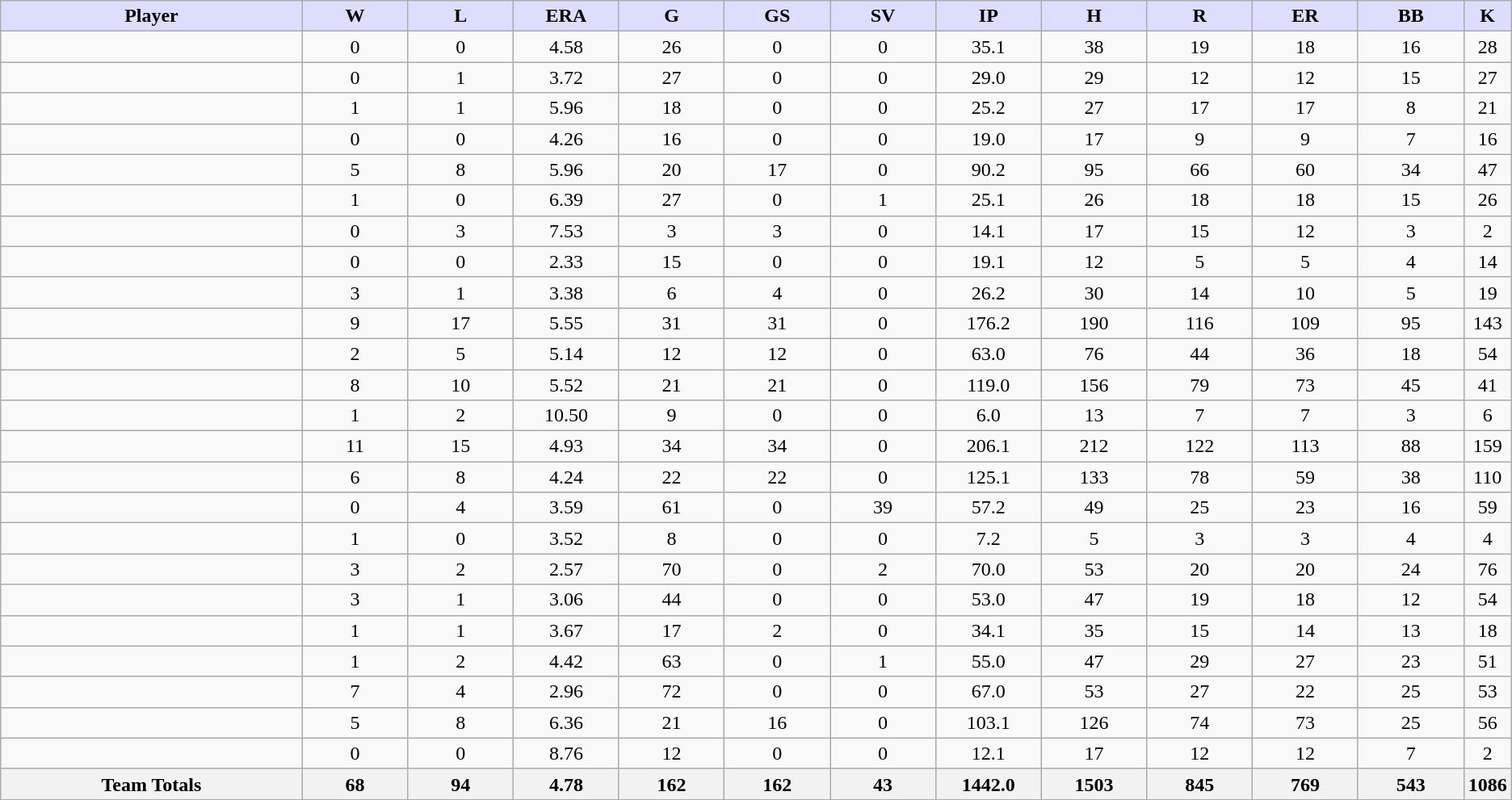<table class="wikitable" style="text-align:center;">
<tr>
<th style="background:#ddf; width:20%;">Player</th>
<th style="background:#ddf; width:7%;">W</th>
<th style="background:#ddf; width:7%;">L</th>
<th style="background:#ddf; width:7%;">ERA</th>
<th style="background:#ddf; width:7%;">G</th>
<th style="background:#ddf; width:7%;">GS</th>
<th style="background:#ddf; width:7%;">SV</th>
<th style="background:#ddf; width:7%;">IP</th>
<th style="background:#ddf; width:7%;">H</th>
<th style="background:#ddf; width:7%;">R</th>
<th style="background:#ddf; width:7%;">ER</th>
<th style="background:#ddf; width:7%;">BB</th>
<th style="background:#ddf; width:7%;">K</th>
</tr>
<tr>
<td align=left></td>
<td>0</td>
<td>0</td>
<td>4.58</td>
<td>26</td>
<td>0</td>
<td>0</td>
<td>35.1</td>
<td>38</td>
<td>19</td>
<td>18</td>
<td>16</td>
<td>28</td>
</tr>
<tr>
<td align=left></td>
<td>0</td>
<td>1</td>
<td>3.72</td>
<td>27</td>
<td>0</td>
<td>0</td>
<td>29.0</td>
<td>29</td>
<td>12</td>
<td>12</td>
<td>15</td>
<td>27</td>
</tr>
<tr>
<td align=left></td>
<td>1</td>
<td>1</td>
<td>5.96</td>
<td>18</td>
<td>0</td>
<td>0</td>
<td>25.2</td>
<td>27</td>
<td>17</td>
<td>17</td>
<td>8</td>
<td>21</td>
</tr>
<tr>
<td align=left></td>
<td>0</td>
<td>0</td>
<td>4.26</td>
<td>16</td>
<td>0</td>
<td>0</td>
<td>19.0</td>
<td>17</td>
<td>9</td>
<td>9</td>
<td>7</td>
<td>16</td>
</tr>
<tr>
<td align=left></td>
<td>5</td>
<td>8</td>
<td>5.96</td>
<td>20</td>
<td>17</td>
<td>0</td>
<td>90.2</td>
<td>95</td>
<td>66</td>
<td>60</td>
<td>34</td>
<td>47</td>
</tr>
<tr>
<td align=left></td>
<td>1</td>
<td>0</td>
<td>6.39</td>
<td>27</td>
<td>0</td>
<td>1</td>
<td>25.1</td>
<td>26</td>
<td>18</td>
<td>18</td>
<td>15</td>
<td>26</td>
</tr>
<tr>
<td align=left></td>
<td>0</td>
<td>3</td>
<td>7.53</td>
<td>3</td>
<td>3</td>
<td>0</td>
<td>14.1</td>
<td>17</td>
<td>15</td>
<td>12</td>
<td>3</td>
<td>2</td>
</tr>
<tr>
<td align=left></td>
<td>0</td>
<td>0</td>
<td>2.33</td>
<td>15</td>
<td>0</td>
<td>0</td>
<td>19.1</td>
<td>12</td>
<td>5</td>
<td>5</td>
<td>4</td>
<td>14</td>
</tr>
<tr>
<td align=left></td>
<td>3</td>
<td>1</td>
<td>3.38</td>
<td>6</td>
<td>4</td>
<td>0</td>
<td>26.2</td>
<td>30</td>
<td>14</td>
<td>10</td>
<td>5</td>
<td>19</td>
</tr>
<tr>
<td align=left></td>
<td>9</td>
<td>17</td>
<td>5.55</td>
<td>31</td>
<td>31</td>
<td>0</td>
<td>176.2</td>
<td>190</td>
<td>116</td>
<td>109</td>
<td>95</td>
<td>143</td>
</tr>
<tr>
<td align=left></td>
<td>2</td>
<td>5</td>
<td>5.14</td>
<td>12</td>
<td>12</td>
<td>0</td>
<td>63.0</td>
<td>76</td>
<td>44</td>
<td>36</td>
<td>18</td>
<td>54</td>
</tr>
<tr>
<td align=left></td>
<td>8</td>
<td>10</td>
<td>5.52</td>
<td>21</td>
<td>21</td>
<td>0</td>
<td>119.0</td>
<td>156</td>
<td>79</td>
<td>73</td>
<td>45</td>
<td>41</td>
</tr>
<tr>
<td align=left></td>
<td>1</td>
<td>2</td>
<td>10.50</td>
<td>9</td>
<td>0</td>
<td>0</td>
<td>6.0</td>
<td>13</td>
<td>7</td>
<td>7</td>
<td>3</td>
<td>6</td>
</tr>
<tr>
<td align=left></td>
<td>11</td>
<td>15</td>
<td>4.93</td>
<td>34</td>
<td>34</td>
<td>0</td>
<td>206.1</td>
<td>212</td>
<td>122</td>
<td>113</td>
<td>88</td>
<td>159</td>
</tr>
<tr>
<td align=left></td>
<td>6</td>
<td>8</td>
<td>4.24</td>
<td>22</td>
<td>22</td>
<td>0</td>
<td>125.1</td>
<td>133</td>
<td>78</td>
<td>59</td>
<td>38</td>
<td>110</td>
</tr>
<tr>
<td align=left></td>
<td>0</td>
<td>4</td>
<td>3.59</td>
<td>61</td>
<td>0</td>
<td>39</td>
<td>57.2</td>
<td>49</td>
<td>25</td>
<td>23</td>
<td>16</td>
<td>59</td>
</tr>
<tr>
<td align=left></td>
<td>1</td>
<td>0</td>
<td>3.52</td>
<td>8</td>
<td>0</td>
<td>0</td>
<td>7.2</td>
<td>5</td>
<td>3</td>
<td>3</td>
<td>4</td>
<td>4</td>
</tr>
<tr>
<td align=left></td>
<td>3</td>
<td>2</td>
<td>2.57</td>
<td>70</td>
<td>0</td>
<td>2</td>
<td>70.0</td>
<td>53</td>
<td>20</td>
<td>20</td>
<td>24</td>
<td>76</td>
</tr>
<tr>
<td align=left></td>
<td>3</td>
<td>1</td>
<td>3.06</td>
<td>44</td>
<td>0</td>
<td>0</td>
<td>53.0</td>
<td>47</td>
<td>19</td>
<td>18</td>
<td>12</td>
<td>54</td>
</tr>
<tr>
<td align=left></td>
<td>1</td>
<td>1</td>
<td>3.67</td>
<td>17</td>
<td>2</td>
<td>0</td>
<td>34.1</td>
<td>35</td>
<td>15</td>
<td>14</td>
<td>13</td>
<td>18</td>
</tr>
<tr>
<td align=left></td>
<td>1</td>
<td>2</td>
<td>4.42</td>
<td>63</td>
<td>0</td>
<td>1</td>
<td>55.0</td>
<td>47</td>
<td>29</td>
<td>27</td>
<td>23</td>
<td>51</td>
</tr>
<tr>
<td align=left></td>
<td>7</td>
<td>4</td>
<td>2.96</td>
<td>72</td>
<td>0</td>
<td>0</td>
<td>67.0</td>
<td>53</td>
<td>27</td>
<td>22</td>
<td>25</td>
<td>53</td>
</tr>
<tr>
<td align=left></td>
<td>5</td>
<td>8</td>
<td>6.36</td>
<td>21</td>
<td>16</td>
<td>0</td>
<td>103.1</td>
<td>126</td>
<td>74</td>
<td>73</td>
<td>25</td>
<td>56</td>
</tr>
<tr>
<td align=left></td>
<td>0</td>
<td>0</td>
<td>8.76</td>
<td>12</td>
<td>0</td>
<td>0</td>
<td>12.1</td>
<td>17</td>
<td>12</td>
<td>12</td>
<td>7</td>
<td>2</td>
</tr>
<tr class="sortbottom">
<th>Team Totals</th>
<th>68</th>
<th>94</th>
<th>4.78</th>
<th>162</th>
<th>162</th>
<th>43</th>
<th>1442.0</th>
<th>1503</th>
<th>845</th>
<th>769</th>
<th>543</th>
<th>1086</th>
</tr>
</table>
